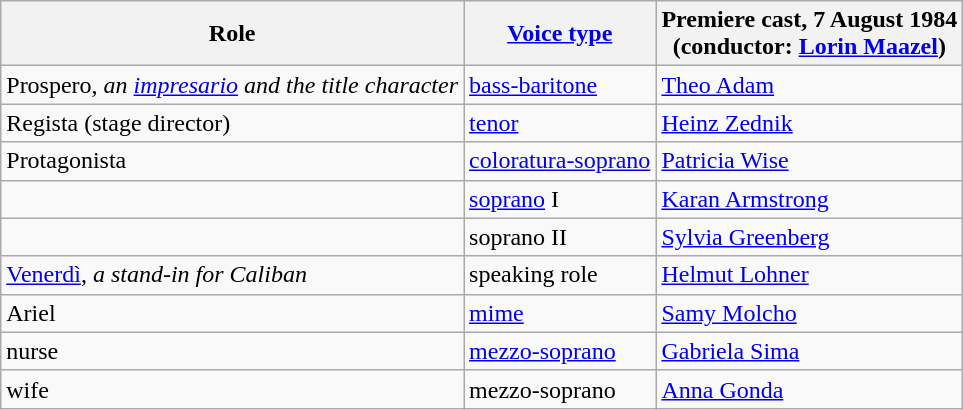<table class="wikitable">
<tr>
<th>Role</th>
<th><a href='#'>Voice type</a></th>
<th>Premiere cast, 7 August 1984<br>(conductor: <a href='#'>Lorin Maazel</a>)</th>
</tr>
<tr>
<td>Prospero, <em>an <a href='#'>impresario</a> and the title character</em></td>
<td><a href='#'>bass-baritone</a></td>
<td><a href='#'>Theo Adam</a></td>
</tr>
<tr>
<td>Regista (stage director)</td>
<td><a href='#'>tenor</a></td>
<td><a href='#'>Heinz Zednik</a></td>
</tr>
<tr>
<td>Protagonista</td>
<td><a href='#'>coloratura-soprano</a></td>
<td><a href='#'>Patricia Wise</a></td>
</tr>
<tr>
<td></td>
<td><a href='#'>soprano</a> I</td>
<td><a href='#'>Karan Armstrong</a></td>
</tr>
<tr>
<td></td>
<td>soprano II</td>
<td><a href='#'>Sylvia Greenberg</a></td>
</tr>
<tr>
<td><a href='#'>Venerdì</a>, <em>a stand-in for Caliban</em></td>
<td>speaking role</td>
<td><a href='#'>Helmut Lohner</a></td>
</tr>
<tr>
<td>Ariel</td>
<td><a href='#'>mime</a></td>
<td><a href='#'>Samy Molcho</a></td>
</tr>
<tr>
<td>nurse</td>
<td><a href='#'>mezzo-soprano</a></td>
<td><a href='#'>Gabriela Sima</a></td>
</tr>
<tr>
<td>wife</td>
<td>mezzo-soprano</td>
<td><a href='#'>Anna Gonda</a></td>
</tr>
</table>
